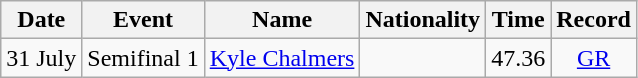<table class=wikitable style=text-align:center>
<tr>
<th>Date</th>
<th>Event</th>
<th>Name</th>
<th>Nationality</th>
<th>Time</th>
<th>Record</th>
</tr>
<tr>
<td>31 July</td>
<td>Semifinal 1</td>
<td align=left><a href='#'>Kyle Chalmers</a></td>
<td align="left"></td>
<td>47.36</td>
<td><a href='#'>GR</a></td>
</tr>
</table>
